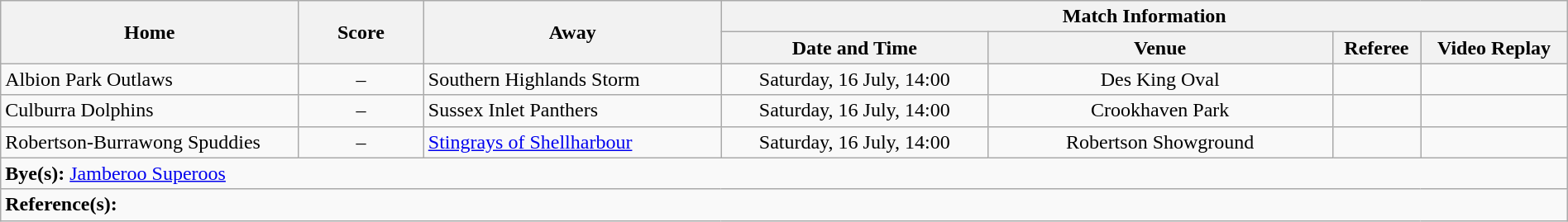<table class="wikitable" width="100% text-align:center;">
<tr>
<th rowspan="2" width="19%">Home</th>
<th rowspan="2" width="8%">Score</th>
<th rowspan="2" width="19%">Away</th>
<th colspan="4">Match Information</th>
</tr>
<tr bgcolor="#CCCCCC">
<th width="17%">Date and Time</th>
<th width="22%">Venue</th>
<th>Referee</th>
<th>Video Replay</th>
</tr>
<tr>
<td> Albion Park Outlaws</td>
<td style="text-align:center;">–</td>
<td> Southern Highlands Storm</td>
<td style="text-align:center;">Saturday, 16 July, 14:00</td>
<td style="text-align:center;">Des King Oval</td>
<td style="text-align:center;"></td>
<td style="text-align:center;"></td>
</tr>
<tr>
<td> Culburra Dolphins</td>
<td style="text-align:center;">–</td>
<td> Sussex Inlet Panthers</td>
<td style="text-align:center;">Saturday, 16 July, 14:00</td>
<td style="text-align:center;">Crookhaven Park</td>
<td style="text-align:center;"></td>
<td style="text-align:center;"></td>
</tr>
<tr>
<td> Robertson-Burrawong Spuddies</td>
<td style="text-align:center;">–</td>
<td> <a href='#'>Stingrays of Shellharbour</a></td>
<td style="text-align:center;">Saturday, 16 July, 14:00</td>
<td style="text-align:center;">Robertson Showground</td>
<td style="text-align:center;"></td>
<td style="text-align:center;"></td>
</tr>
<tr>
<td colspan="7"><strong>Bye(s):</strong>  <a href='#'>Jamberoo Superoos</a></td>
</tr>
<tr>
<td colspan="7"><strong>Reference(s):</strong></td>
</tr>
</table>
